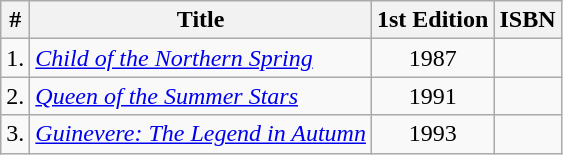<table class="wikitable">
<tr>
<th>#</th>
<th>Title</th>
<th>1st Edition</th>
<th>ISBN</th>
</tr>
<tr>
<td align="right">1.</td>
<td><em><a href='#'>Child of the Northern Spring</a></em></td>
<td align="center">1987</td>
<td></td>
</tr>
<tr>
<td align="right">2.</td>
<td><em><a href='#'>Queen of the Summer Stars</a></em></td>
<td align="center">1991</td>
<td></td>
</tr>
<tr>
<td align="right">3.</td>
<td><em><a href='#'>Guinevere: The Legend in Autumn</a></em></td>
<td align="center">1993</td>
<td></td>
</tr>
</table>
